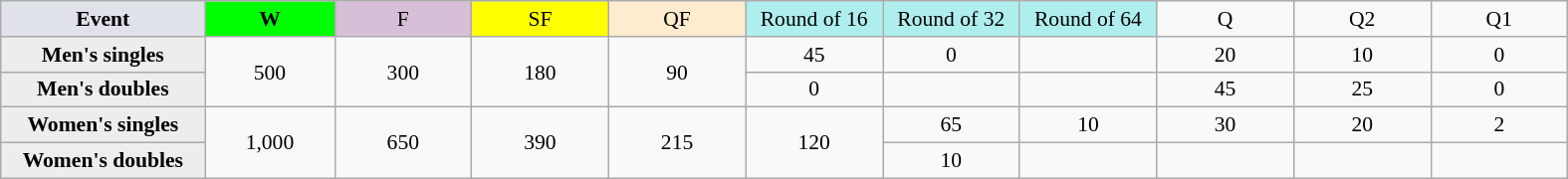<table class=wikitable style=font-size:90%;text-align:center>
<tr>
<td style="width:130px; background:#dfe2e9;"><strong>Event</strong></td>
<td style="width:80px; background:lime;"><strong>W</strong></td>
<td style="width:85px; background:thistle;">F</td>
<td style="width:85px; background:#ff0;">SF</td>
<td style="width:85px; background:#ffebcd;">QF</td>
<td style="width:85px; background:#afeeee;">Round of 16</td>
<td style="width:85px; background:#afeeee;">Round of 32</td>
<td style="width:85px; background:#afeeee;">Round of 64</td>
<td width=85>Q</td>
<td width=85>Q2</td>
<td width=85>Q1</td>
</tr>
<tr>
<th style="background:#ededed;">Men's singles</th>
<td rowspan=2>500</td>
<td rowspan=2>300</td>
<td rowspan=2>180</td>
<td rowspan=2>90</td>
<td>45</td>
<td>0</td>
<td></td>
<td>20</td>
<td>10</td>
<td>0</td>
</tr>
<tr>
<th style="background:#ededed;">Men's doubles</th>
<td>0</td>
<td></td>
<td></td>
<td>45</td>
<td>25</td>
<td>0</td>
</tr>
<tr>
<th style="background:#ededed;">Women's singles</th>
<td rowspan=2>1,000</td>
<td rowspan=2>650</td>
<td rowspan=2>390</td>
<td rowspan=2>215</td>
<td rowspan=2>120</td>
<td>65</td>
<td>10</td>
<td>30</td>
<td>20</td>
<td>2</td>
</tr>
<tr>
<th style="background:#ededed;">Women's doubles</th>
<td>10</td>
<td></td>
<td></td>
<td></td>
<td></td>
</tr>
</table>
